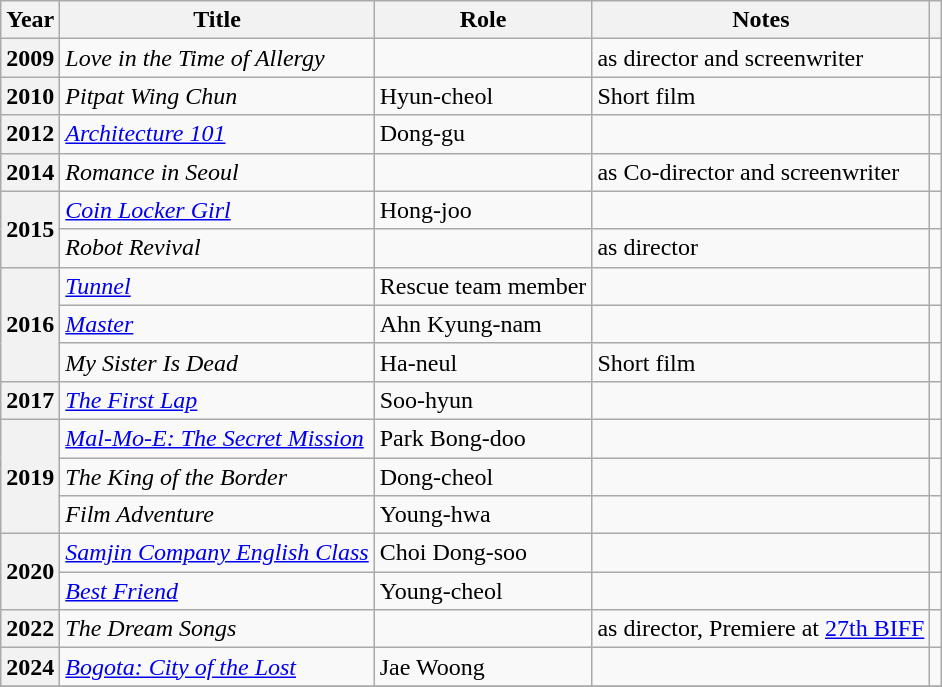<table class="wikitable sortable plainrowheaders">
<tr>
<th scope="col">Year</th>
<th scope="col">Title</th>
<th scope="col">Role</th>
<th scope="col">Notes</th>
<th scope="col" class="unsortable"></th>
</tr>
<tr>
<th scope="row">2009</th>
<td><em>Love in the Time of Allergy</em></td>
<td></td>
<td>as director and screenwriter</td>
<td></td>
</tr>
<tr>
<th scope="row">2010</th>
<td><em>Pitpat Wing Chun</em></td>
<td>Hyun-cheol</td>
<td>Short film</td>
<td></td>
</tr>
<tr>
<th scope="row">2012</th>
<td><em><a href='#'>Architecture 101</a></em></td>
<td>Dong-gu</td>
<td></td>
<td></td>
</tr>
<tr>
<th scope="row">2014</th>
<td><em>Romance in Seoul</em></td>
<td></td>
<td>as Co-director and screenwriter</td>
<td></td>
</tr>
<tr>
<th scope="row" rowspan="2">2015</th>
<td><em><a href='#'>Coin Locker Girl</a></em></td>
<td>Hong-joo</td>
<td></td>
<td></td>
</tr>
<tr>
<td><em>Robot Revival </em></td>
<td></td>
<td>as director</td>
<td></td>
</tr>
<tr>
<th scope="row" rowspan="3">2016</th>
<td><em><a href='#'>Tunnel</a></em></td>
<td>Rescue team member</td>
<td></td>
<td></td>
</tr>
<tr>
<td><em><a href='#'>Master</a></em></td>
<td>Ahn Kyung-nam</td>
<td></td>
<td></td>
</tr>
<tr>
<td><em>My Sister Is Dead</em></td>
<td>Ha-neul</td>
<td>Short film</td>
<td></td>
</tr>
<tr>
<th scope="row">2017</th>
<td><em><a href='#'>The First Lap</a></em></td>
<td>Soo-hyun</td>
<td></td>
<td></td>
</tr>
<tr>
<th scope="row" rowspan="3">2019</th>
<td><em><a href='#'>Mal-Mo-E: The Secret Mission</a></em></td>
<td>Park Bong-doo</td>
<td></td>
<td></td>
</tr>
<tr>
<td><em>The King of the Border</em></td>
<td>Dong-cheol</td>
<td></td>
<td></td>
</tr>
<tr>
<td><em>Film Adventure</em></td>
<td>Young-hwa</td>
<td></td>
<td></td>
</tr>
<tr>
<th scope="row" rowspan="2">2020</th>
<td><em><a href='#'>Samjin Company English Class</a></em></td>
<td>Choi Dong-soo</td>
<td></td>
<td></td>
</tr>
<tr>
<td><em><a href='#'>Best Friend</a></em></td>
<td>Young-cheol</td>
<td></td>
<td></td>
</tr>
<tr>
<th scope="row">2022</th>
<td><em>The Dream Songs</em></td>
<td></td>
<td>as director, Premiere at <a href='#'>27th BIFF</a></td>
<td></td>
</tr>
<tr>
<th scope="row">2024</th>
<td><em><a href='#'>Bogota: City of the Lost</a></em></td>
<td>Jae Woong</td>
<td></td>
<td></td>
</tr>
<tr>
</tr>
</table>
